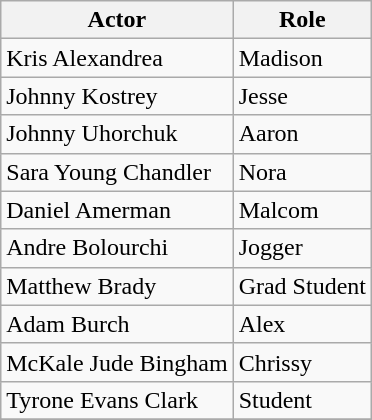<table class="wikitable">
<tr>
<th>Actor</th>
<th>Role</th>
</tr>
<tr>
<td>Kris Alexandrea</td>
<td>Madison</td>
</tr>
<tr>
<td>Johnny Kostrey</td>
<td>Jesse</td>
</tr>
<tr>
<td>Johnny Uhorchuk</td>
<td>Aaron</td>
</tr>
<tr>
<td>Sara Young Chandler</td>
<td>Nora</td>
</tr>
<tr>
<td>Daniel Amerman</td>
<td>Malcom</td>
</tr>
<tr>
<td>Andre Bolourchi</td>
<td>Jogger</td>
</tr>
<tr>
<td>Matthew Brady</td>
<td>Grad Student</td>
</tr>
<tr>
<td>Adam Burch</td>
<td>Alex</td>
</tr>
<tr>
<td>McKale Jude Bingham</td>
<td>Chrissy</td>
</tr>
<tr>
<td>Tyrone Evans Clark</td>
<td>Student</td>
</tr>
<tr>
</tr>
</table>
